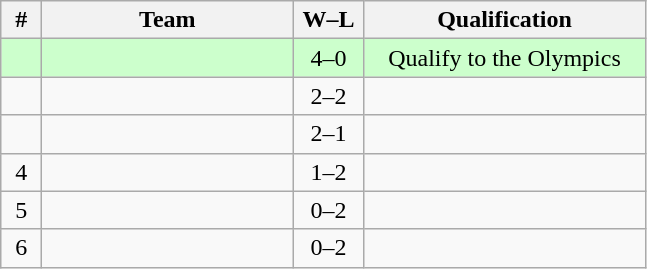<table class=wikitable style="text-align:center;">
<tr>
<th width=20px>#</th>
<th width=160px>Team</th>
<th width=40px>W–L</th>
<th width=180px>Qualification</th>
</tr>
<tr bgcolor=#CCFFCC>
<td></td>
<td align=left></td>
<td>4–0</td>
<td>Qualify to the Olympics</td>
</tr>
<tr>
<td></td>
<td align=left></td>
<td>2–2</td>
<td></td>
</tr>
<tr>
<td></td>
<td align=left></td>
<td>2–1</td>
<td></td>
</tr>
<tr>
<td>4</td>
<td align=left></td>
<td>1–2</td>
<td></td>
</tr>
<tr>
<td>5</td>
<td align=left></td>
<td>0–2</td>
<td></td>
</tr>
<tr>
<td>6</td>
<td align=left></td>
<td>0–2</td>
<td></td>
</tr>
</table>
